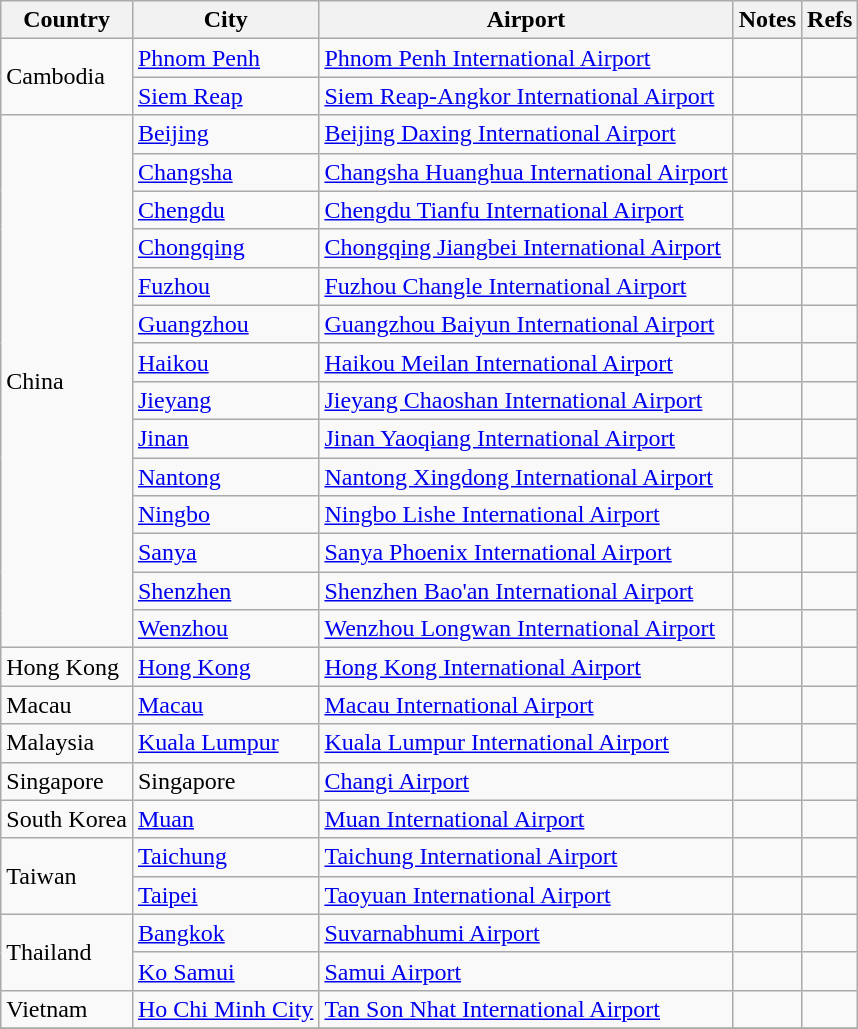<table class="sortable wikitable ">
<tr>
<th>Country</th>
<th>City</th>
<th>Airport</th>
<th>Notes</th>
<th>Refs</th>
</tr>
<tr>
<td rowspan="2">Cambodia</td>
<td><a href='#'>Phnom Penh</a></td>
<td><a href='#'>Phnom Penh International Airport</a></td>
<td></td>
<td align=center></td>
</tr>
<tr>
<td><a href='#'>Siem Reap</a></td>
<td><a href='#'>Siem Reap-Angkor International Airport</a></td>
<td align=center></td>
<td align=center></td>
</tr>
<tr>
<td rowspan="14">China</td>
<td><a href='#'>Beijing</a></td>
<td><a href='#'>Beijing Daxing International Airport</a></td>
<td></td>
<td align=center></td>
</tr>
<tr>
<td><a href='#'>Changsha</a></td>
<td><a href='#'>Changsha Huanghua International Airport</a></td>
<td align=center></td>
<td align=center></td>
</tr>
<tr>
<td><a href='#'>Chengdu</a></td>
<td><a href='#'>Chengdu Tianfu International Airport</a></td>
<td align=center></td>
<td align=center></td>
</tr>
<tr>
<td><a href='#'>Chongqing</a></td>
<td><a href='#'>Chongqing Jiangbei International Airport</a></td>
<td align=center></td>
<td align=center></td>
</tr>
<tr>
<td><a href='#'>Fuzhou</a></td>
<td><a href='#'>Fuzhou Changle International Airport</a></td>
<td></td>
<td align=center></td>
</tr>
<tr>
<td><a href='#'>Guangzhou</a></td>
<td><a href='#'>Guangzhou Baiyun International Airport</a></td>
<td align=center></td>
<td align=center></td>
</tr>
<tr>
<td><a href='#'>Haikou</a></td>
<td><a href='#'>Haikou Meilan International Airport</a></td>
<td align=center></td>
<td align=center></td>
</tr>
<tr>
<td><a href='#'>Jieyang</a></td>
<td><a href='#'>Jieyang Chaoshan International Airport</a></td>
<td align=center></td>
<td align=center></td>
</tr>
<tr>
<td><a href='#'>Jinan</a></td>
<td><a href='#'>Jinan Yaoqiang International Airport</a></td>
<td></td>
<td align=center></td>
</tr>
<tr>
<td><a href='#'>Nantong</a></td>
<td><a href='#'>Nantong Xingdong International Airport</a></td>
<td align=center></td>
<td align=center></td>
</tr>
<tr>
<td><a href='#'>Ningbo</a></td>
<td><a href='#'>Ningbo Lishe International Airport</a></td>
<td align=center></td>
<td align=center></td>
</tr>
<tr>
<td><a href='#'>Sanya</a></td>
<td><a href='#'>Sanya Phoenix International Airport</a></td>
<td align=center></td>
<td align=center></td>
</tr>
<tr>
<td><a href='#'>Shenzhen</a></td>
<td><a href='#'>Shenzhen Bao'an International Airport</a></td>
<td align=center></td>
<td align=center></td>
</tr>
<tr>
<td><a href='#'>Wenzhou</a></td>
<td><a href='#'>Wenzhou Longwan International Airport</a></td>
<td></td>
<td align=center></td>
</tr>
<tr>
<td>Hong Kong</td>
<td><a href='#'>Hong Kong</a></td>
<td><a href='#'>Hong Kong International Airport</a></td>
<td></td>
<td align=center></td>
</tr>
<tr>
<td>Macau</td>
<td><a href='#'>Macau</a></td>
<td><a href='#'>Macau International Airport</a></td>
<td align=center></td>
<td align=center></td>
</tr>
<tr>
<td>Malaysia</td>
<td><a href='#'>Kuala Lumpur</a></td>
<td><a href='#'>Kuala Lumpur International Airport</a></td>
<td align=center></td>
<td align=center></td>
</tr>
<tr>
<td>Singapore</td>
<td>Singapore</td>
<td><a href='#'>Changi Airport</a></td>
<td align=center></td>
<td align=center></td>
</tr>
<tr>
<td>South Korea</td>
<td><a href='#'>Muan</a></td>
<td><a href='#'>Muan International Airport</a></td>
<td align=center></td>
<td align=center></td>
</tr>
<tr>
<td rowspan="2">Taiwan</td>
<td><a href='#'>Taichung</a></td>
<td><a href='#'>Taichung International Airport</a></td>
<td></td>
<td align=center></td>
</tr>
<tr>
<td><a href='#'>Taipei</a></td>
<td><a href='#'>Taoyuan International Airport</a></td>
<td></td>
<td align=center></td>
</tr>
<tr>
<td rowspan="2">Thailand</td>
<td><a href='#'>Bangkok</a></td>
<td><a href='#'>Suvarnabhumi Airport</a></td>
<td align=center></td>
<td align=center></td>
</tr>
<tr>
<td><a href='#'>Ko Samui</a></td>
<td><a href='#'>Samui Airport</a></td>
<td></td>
<td align=center></td>
</tr>
<tr>
<td>Vietnam</td>
<td><a href='#'>Ho Chi Minh City</a></td>
<td><a href='#'>Tan Son Nhat International Airport</a></td>
<td></td>
<td align=center></td>
</tr>
<tr>
</tr>
</table>
